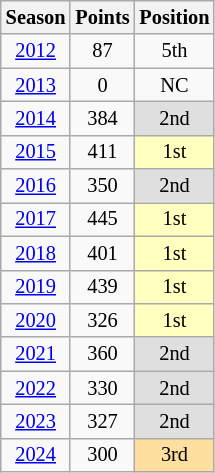<table class="wikitable" style="font-size:85%; text-align:center">
<tr>
<th>Season</th>
<th>Points</th>
<th>Position</th>
</tr>
<tr>
<td><a href='#'>2012</a></td>
<td>87</td>
<td>5th</td>
</tr>
<tr>
<td><a href='#'>2013</a></td>
<td>0</td>
<td>NC</td>
</tr>
<tr>
<td><a href='#'>2014</a></td>
<td>384</td>
<td style="background:#dfdfdf;">2nd</td>
</tr>
<tr>
<td><a href='#'>2015</a></td>
<td>411</td>
<td style="background:#ffffbf;">1st</td>
</tr>
<tr>
<td><a href='#'>2016</a></td>
<td>350</td>
<td style="background:#dfdfdf;">2nd</td>
</tr>
<tr>
<td><a href='#'>2017</a></td>
<td>445</td>
<td style="background:#ffffbf;">1st</td>
</tr>
<tr>
<td><a href='#'>2018</a></td>
<td>401</td>
<td style="background:#ffffbf;">1st</td>
</tr>
<tr>
<td><a href='#'>2019</a></td>
<td>439</td>
<td style="background:#ffffbf;">1st</td>
</tr>
<tr>
<td><a href='#'>2020</a></td>
<td>326</td>
<td style="background:#ffffbf;">1st</td>
</tr>
<tr>
<td><a href='#'>2021</a></td>
<td>360</td>
<td style="background:#dfdfdf;">2nd</td>
</tr>
<tr>
<td><a href='#'>2022</a></td>
<td>330</td>
<td style="background:#dfdfdf;">2nd</td>
</tr>
<tr>
<td><a href='#'>2023</a></td>
<td>327</td>
<td style="background:#dfdfdf;">2nd</td>
</tr>
<tr>
<td><a href='#'>2024</a></td>
<td>300</td>
<td style="background:#ffdf9f;">3rd</td>
</tr>
</table>
